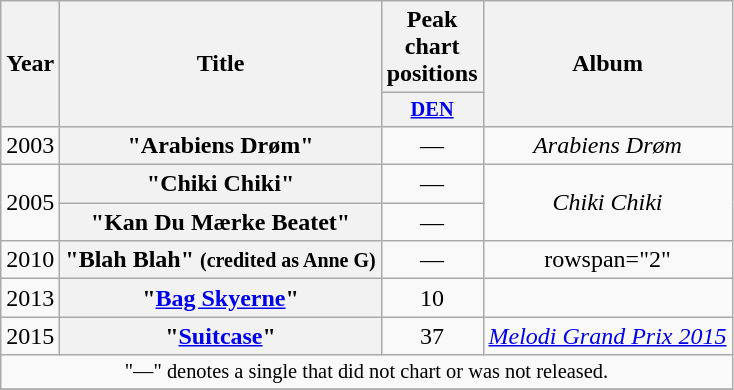<table class="wikitable plainrowheaders" style="text-align:center;">
<tr>
<th scope="col" rowspan="2">Year</th>
<th scope="col" rowspan="2">Title</th>
<th scope="col" colspan="1">Peak chart positions</th>
<th scope="col" rowspan="2">Album</th>
</tr>
<tr>
<th scope="col" style="width:3em;font-size:85%;"><a href='#'>DEN</a><br></th>
</tr>
<tr>
<td>2003</td>
<th scope="row">"Arabiens Drøm"</th>
<td>—</td>
<td><em>Arabiens Drøm</em></td>
</tr>
<tr>
<td rowspan="2">2005</td>
<th scope="row">"Chiki Chiki"</th>
<td>—</td>
<td rowspan="2"><em>Chiki Chiki</em></td>
</tr>
<tr>
<th scope="row">"Kan Du Mærke Beatet"</th>
<td>—</td>
</tr>
<tr>
<td>2010</td>
<th scope="row">"Blah Blah" <small>(credited as Anne G)</small></th>
<td>—</td>
<td>rowspan="2" </td>
</tr>
<tr>
<td>2013</td>
<th scope="row">"<a href='#'>Bag Skyerne</a>"</th>
<td>10</td>
</tr>
<tr>
<td>2015</td>
<th scope="row">"<a href='#'>Suitcase</a>"</th>
<td>37</td>
<td><em><a href='#'>Melodi Grand Prix 2015</a></em></td>
</tr>
<tr>
<td colspan="17" style="font-size:85%">"—" denotes a single that did not chart or was not released.</td>
</tr>
<tr>
</tr>
</table>
